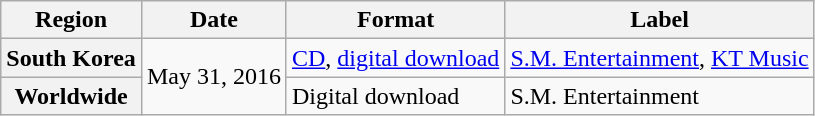<table class="wikitable plainrowheaders">
<tr>
<th scope="col">Region</th>
<th>Date</th>
<th>Format</th>
<th>Label</th>
</tr>
<tr>
<th scope="row">South Korea</th>
<td rowspan="2">May 31, 2016</td>
<td><a href='#'>CD</a>, <a href='#'>digital download</a></td>
<td><a href='#'>S.M. Entertainment</a>, <a href='#'>KT Music</a></td>
</tr>
<tr>
<th scope="row">Worldwide</th>
<td>Digital download</td>
<td>S.M. Entertainment</td>
</tr>
</table>
